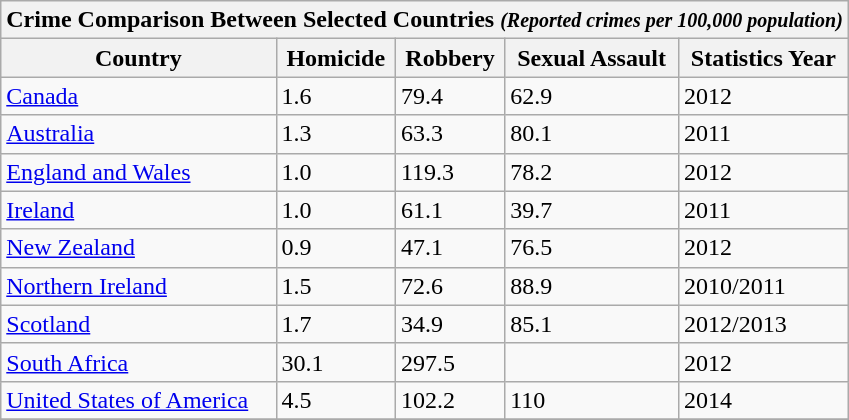<table class="wikitable">
<tr>
<th colspan="13">Crime Comparison Between Selected Countries <small><em>(Reported crimes per 100,000 population)</em></small></th>
</tr>
<tr>
<th>Country</th>
<th>Homicide</th>
<th>Robbery</th>
<th>Sexual Assault</th>
<th>Statistics Year</th>
</tr>
<tr>
<td><a href='#'>Canada</a></td>
<td>1.6</td>
<td>79.4</td>
<td>62.9</td>
<td>2012</td>
</tr>
<tr>
<td><a href='#'>Australia</a></td>
<td>1.3</td>
<td>63.3</td>
<td>80.1</td>
<td>2011</td>
</tr>
<tr>
<td><a href='#'>England and Wales</a></td>
<td>1.0</td>
<td>119.3</td>
<td>78.2</td>
<td>2012</td>
</tr>
<tr>
<td><a href='#'>Ireland</a></td>
<td>1.0</td>
<td>61.1</td>
<td>39.7</td>
<td>2011</td>
</tr>
<tr>
<td><a href='#'>New Zealand</a></td>
<td>0.9</td>
<td>47.1</td>
<td>76.5</td>
<td>2012</td>
</tr>
<tr>
<td><a href='#'>Northern Ireland</a></td>
<td>1.5</td>
<td>72.6</td>
<td>88.9</td>
<td>2010/2011</td>
</tr>
<tr>
<td><a href='#'>Scotland</a></td>
<td>1.7</td>
<td>34.9</td>
<td>85.1</td>
<td>2012/2013</td>
</tr>
<tr>
<td><a href='#'>South Africa</a></td>
<td>30.1</td>
<td>297.5</td>
<td></td>
<td>2012</td>
</tr>
<tr>
<td><a href='#'>United States of America</a></td>
<td>4.5</td>
<td>102.2</td>
<td>110</td>
<td>2014</td>
</tr>
<tr>
</tr>
</table>
